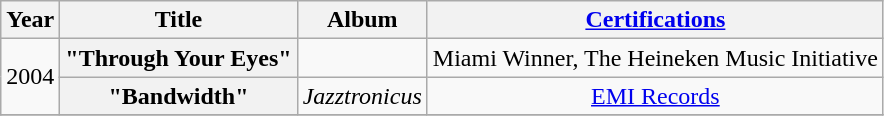<table class="wikitable plainrowheaders" style="text-align:center;">
<tr>
<th scope="col" rowspan="1">Year</th>
<th scope="col" rowspan="1">Title</th>
<th scope="col" rowspan="1">Album</th>
<th scope="col" rowspan="1"><a href='#'>Certifications</a></th>
</tr>
<tr>
<td rowspan="2">2004</td>
<th scope="row">"Through Your Eyes"</th>
<td></td>
<td>Miami Winner, The Heineken Music Initiative</td>
</tr>
<tr>
<th scope="row">"Bandwidth"</th>
<td><em>Jazztronicus</em></td>
<td><a href='#'>EMI Records</a></td>
</tr>
<tr>
</tr>
</table>
